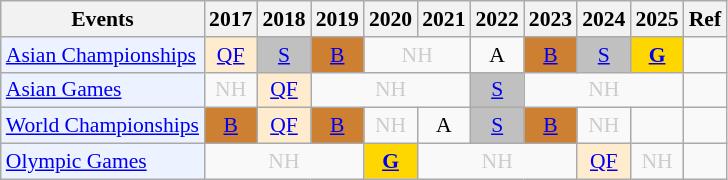<table class="wikitable" style="font-size: 90%; text-align:center">
<tr>
<th>Events</th>
<th>2017</th>
<th>2018</th>
<th>2019</th>
<th>2020</th>
<th>2021</th>
<th>2022</th>
<th>2023</th>
<th>2024</th>
<th>2025</th>
<th>Ref</th>
</tr>
<tr>
<td bgcolor="#ECF2FF"; align="left"><a href='#'>Asian Championships</a></td>
<td bgcolor=FFEBCD><a href='#'>QF</a></td>
<td bgcolor=silver><a href='#'>S</a></td>
<td bgcolor=CD7F32><a href='#'>B</a></td>
<td colspan="2" style=color:#ccc>NH</td>
<td>A</td>
<td bgcolor=CD7F32><a href='#'>B</a></td>
<td bgcolor=silver><a href='#'>S</a></td>
<td bgcolor=gold><a href='#'><strong>G</strong></a></td>
<td></td>
</tr>
<tr>
<td bgcolor="#ECF2FF"; align="left"><a href='#'>Asian Games</a></td>
<td style=color:#ccc>NH</td>
<td bgcolor=FFEBCD><a href='#'>QF</a></td>
<td colspan="3" style=color:#ccc>NH</td>
<td bgcolor=silver><a href='#'>S</a></td>
<td colspan="3" style=color:#ccc>NH</td>
<td></td>
</tr>
<tr>
<td bgcolor="#ECF2FF"; align="left"><a href='#'>World Championships</a></td>
<td bgcolor=CD7F32><a href='#'>B</a></td>
<td bgcolor=FFEBCD><a href='#'>QF</a></td>
<td bgcolor=CD7F32><a href='#'>B</a></td>
<td style=color:#ccc>NH</td>
<td>A</td>
<td bgcolor=silver><a href='#'>S</a></td>
<td bgcolor=CD7F32><a href='#'>B</a></td>
<td style=color:#ccc>NH</td>
<td></td>
<td></td>
</tr>
<tr>
<td bgcolor="#ECF2FF"; align="left"><a href='#'>Olympic Games</a></td>
<td colspan="3" style=color:#ccc>NH</td>
<td bgcolor=gold><a href='#'><strong>G</strong></a></td>
<td colspan="3" style=color:#ccc>NH</td>
<td bgcolor=FFEBCD><a href='#'>QF</a></td>
<td style=color:#ccc>NH</td>
<td></td>
</tr>
</table>
